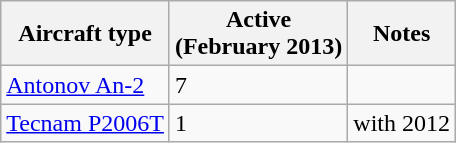<table class="wikitable sortable">
<tr>
<th>Aircraft type</th>
<th>Active<br> (February 2013)</th>
<th>Notes</th>
</tr>
<tr>
<td><a href='#'>Antonov An-2</a></td>
<td>7</td>
<td></td>
</tr>
<tr>
<td><a href='#'>Tecnam P2006T</a></td>
<td>1</td>
<td>with 2012</td>
</tr>
</table>
